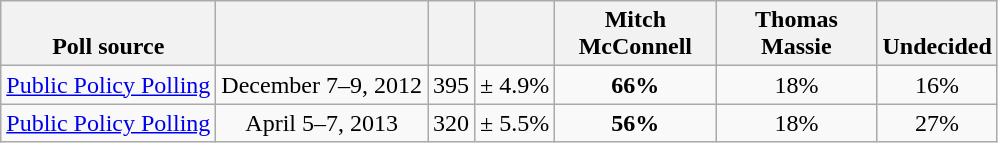<table class="wikitable" style="text-align:center">
<tr valign= bottom>
<th>Poll source</th>
<th></th>
<th></th>
<th></th>
<th style="width:100px;">Mitch<br>McConnell</th>
<th style="width:100px;">Thomas<br>Massie</th>
<th>Undecided</th>
</tr>
<tr>
<td align=left><a href='#'>Public Policy Polling</a></td>
<td>December 7–9, 2012</td>
<td>395</td>
<td>± 4.9%</td>
<td><strong>66%</strong></td>
<td>18%</td>
<td>16%</td>
</tr>
<tr>
<td align=left><a href='#'>Public Policy Polling</a></td>
<td>April 5–7, 2013</td>
<td>320</td>
<td>± 5.5%</td>
<td><strong>56%</strong></td>
<td>18%</td>
<td>27%</td>
</tr>
</table>
